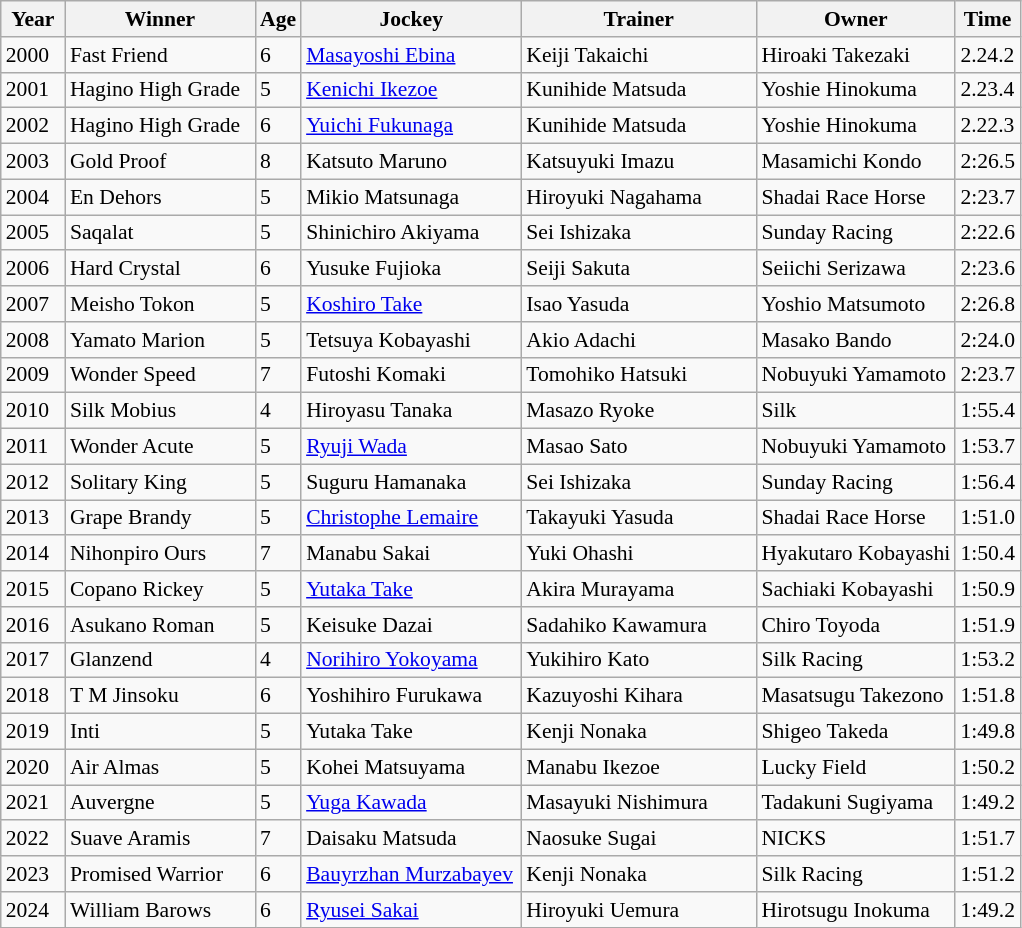<table class="wikitable sortable" style="font-size:90%">
<tr>
<th width="36px">Year<br></th>
<th width="120px">Winner<br></th>
<th>Age<br></th>
<th width="140px">Jockey<br></th>
<th width="150px">Trainer<br></th>
<th>Owner</th>
<th>Time<br></th>
</tr>
<tr>
<td>2000</td>
<td>Fast Friend</td>
<td>6</td>
<td><a href='#'>Masayoshi Ebina</a></td>
<td>Keiji Takaichi</td>
<td>Hiroaki Takezaki</td>
<td>2.24.2</td>
</tr>
<tr>
<td>2001</td>
<td>Hagino High Grade</td>
<td>5</td>
<td><a href='#'>Kenichi Ikezoe</a></td>
<td>Kunihide Matsuda</td>
<td>Yoshie Hinokuma</td>
<td>2.23.4</td>
</tr>
<tr>
<td>2002</td>
<td>Hagino High Grade</td>
<td>6</td>
<td><a href='#'>Yuichi Fukunaga</a></td>
<td>Kunihide Matsuda</td>
<td>Yoshie Hinokuma</td>
<td>2.22.3</td>
</tr>
<tr>
<td>2003</td>
<td>Gold Proof</td>
<td>8</td>
<td>Katsuto Maruno</td>
<td>Katsuyuki Imazu</td>
<td>Masamichi Kondo</td>
<td>2:26.5</td>
</tr>
<tr>
<td>2004</td>
<td>En Dehors</td>
<td>5</td>
<td>Mikio Matsunaga</td>
<td>Hiroyuki Nagahama</td>
<td>Shadai Race Horse</td>
<td>2:23.7</td>
</tr>
<tr>
<td>2005</td>
<td>Saqalat</td>
<td>5</td>
<td>Shinichiro Akiyama</td>
<td>Sei Ishizaka</td>
<td>Sunday Racing</td>
<td>2:22.6</td>
</tr>
<tr>
<td>2006</td>
<td>Hard Crystal</td>
<td>6</td>
<td>Yusuke Fujioka</td>
<td>Seiji Sakuta</td>
<td>Seiichi Serizawa</td>
<td>2:23.6</td>
</tr>
<tr>
<td>2007</td>
<td>Meisho Tokon</td>
<td>5</td>
<td><a href='#'>Koshiro Take</a></td>
<td>Isao Yasuda</td>
<td>Yoshio Matsumoto</td>
<td>2:26.8</td>
</tr>
<tr>
<td>2008</td>
<td>Yamato Marion</td>
<td>5</td>
<td>Tetsuya Kobayashi</td>
<td>Akio Adachi</td>
<td>Masako Bando</td>
<td>2:24.0</td>
</tr>
<tr>
<td>2009</td>
<td>Wonder Speed</td>
<td>7</td>
<td>Futoshi Komaki</td>
<td>Tomohiko Hatsuki</td>
<td>Nobuyuki Yamamoto</td>
<td>2:23.7</td>
</tr>
<tr>
<td>2010</td>
<td>Silk Mobius </td>
<td>4</td>
<td>Hiroyasu Tanaka</td>
<td>Masazo Ryoke</td>
<td>Silk</td>
<td>1:55.4</td>
</tr>
<tr>
<td>2011</td>
<td>Wonder Acute </td>
<td>5</td>
<td><a href='#'>Ryuji Wada</a></td>
<td>Masao Sato</td>
<td>Nobuyuki Yamamoto</td>
<td>1:53.7</td>
</tr>
<tr>
<td>2012</td>
<td>Solitary King </td>
<td>5</td>
<td>Suguru Hamanaka</td>
<td>Sei Ishizaka</td>
<td>Sunday Racing</td>
<td>1:56.4</td>
</tr>
<tr>
<td>2013</td>
<td>Grape Brandy</td>
<td>5</td>
<td><a href='#'>Christophe Lemaire</a></td>
<td>Takayuki Yasuda</td>
<td>Shadai Race Horse</td>
<td>1:51.0</td>
</tr>
<tr>
<td>2014</td>
<td>Nihonpiro Ours</td>
<td>7</td>
<td>Manabu Sakai</td>
<td>Yuki Ohashi</td>
<td>Hyakutaro Kobayashi</td>
<td>1:50.4</td>
</tr>
<tr>
<td>2015</td>
<td>Copano Rickey</td>
<td>5</td>
<td><a href='#'>Yutaka Take</a></td>
<td>Akira Murayama</td>
<td>Sachiaki Kobayashi</td>
<td>1:50.9</td>
</tr>
<tr>
<td>2016</td>
<td>Asukano Roman</td>
<td>5</td>
<td>Keisuke Dazai</td>
<td>Sadahiko Kawamura</td>
<td>Chiro Toyoda</td>
<td>1:51.9</td>
</tr>
<tr>
<td>2017</td>
<td>Glanzend</td>
<td>4</td>
<td><a href='#'>Norihiro Yokoyama</a></td>
<td>Yukihiro Kato</td>
<td>Silk Racing</td>
<td>1:53.2</td>
</tr>
<tr>
<td>2018</td>
<td>T M Jinsoku</td>
<td>6</td>
<td>Yoshihiro Furukawa</td>
<td>Kazuyoshi Kihara</td>
<td>Masatsugu Takezono</td>
<td>1:51.8</td>
</tr>
<tr>
<td>2019</td>
<td>Inti</td>
<td>5</td>
<td>Yutaka Take</td>
<td>Kenji Nonaka</td>
<td>Shigeo Takeda</td>
<td>1:49.8</td>
</tr>
<tr>
<td>2020</td>
<td>Air Almas</td>
<td>5</td>
<td>Kohei Matsuyama</td>
<td>Manabu Ikezoe</td>
<td>Lucky Field</td>
<td>1:50.2</td>
</tr>
<tr>
<td>2021</td>
<td>Auvergne</td>
<td>5</td>
<td><a href='#'>Yuga Kawada</a></td>
<td>Masayuki Nishimura</td>
<td>Tadakuni Sugiyama</td>
<td>1:49.2</td>
</tr>
<tr>
<td>2022</td>
<td>Suave Aramis</td>
<td>7</td>
<td>Daisaku Matsuda</td>
<td>Naosuke Sugai</td>
<td>NICKS</td>
<td>1:51.7</td>
</tr>
<tr>
<td>2023</td>
<td>Promised Warrior</td>
<td>6</td>
<td><a href='#'>Bauyrzhan Murzabayev</a></td>
<td>Kenji Nonaka</td>
<td>Silk Racing</td>
<td>1:51.2</td>
</tr>
<tr>
<td>2024</td>
<td>William Barows</td>
<td>6</td>
<td><a href='#'>Ryusei Sakai</a></td>
<td>Hiroyuki Uemura</td>
<td>Hirotsugu Inokuma</td>
<td>1:49.2</td>
</tr>
</table>
